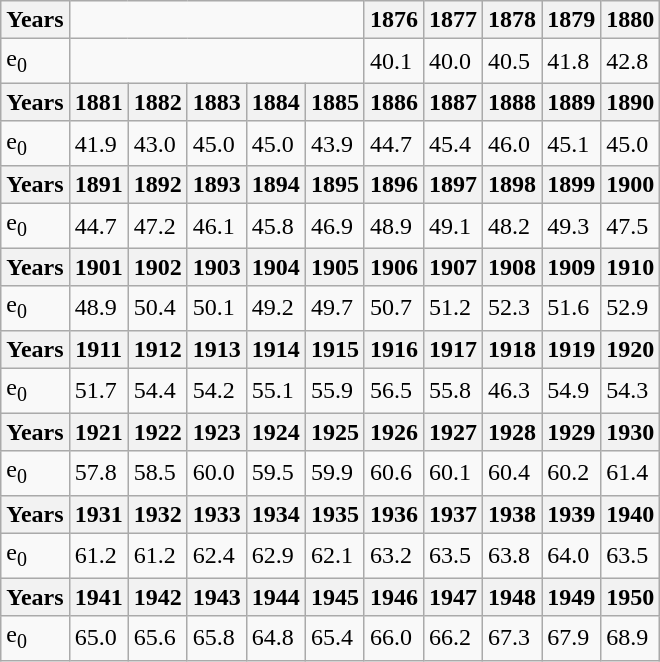<table class="wikitable">
<tr>
<th>Years</th>
<td colspan=5></td>
<th>1876</th>
<th>1877</th>
<th>1878</th>
<th>1879</th>
<th>1880</th>
</tr>
<tr>
<td>e<sub>0</sub></td>
<td colspan=5></td>
<td>40.1</td>
<td>40.0</td>
<td>40.5</td>
<td>41.8</td>
<td>42.8</td>
</tr>
<tr>
<th>Years</th>
<th>1881</th>
<th>1882</th>
<th>1883</th>
<th>1884</th>
<th>1885</th>
<th>1886</th>
<th>1887</th>
<th>1888</th>
<th>1889</th>
<th>1890</th>
</tr>
<tr>
<td>e<sub>0</sub></td>
<td>41.9</td>
<td>43.0</td>
<td>45.0</td>
<td>45.0</td>
<td>43.9</td>
<td>44.7</td>
<td>45.4</td>
<td>46.0</td>
<td>45.1</td>
<td>45.0</td>
</tr>
<tr>
<th>Years</th>
<th>1891</th>
<th>1892</th>
<th>1893</th>
<th>1894</th>
<th>1895</th>
<th>1896</th>
<th>1897</th>
<th>1898</th>
<th>1899</th>
<th>1900</th>
</tr>
<tr>
<td>e<sub>0</sub></td>
<td>44.7</td>
<td>47.2</td>
<td>46.1</td>
<td>45.8</td>
<td>46.9</td>
<td>48.9</td>
<td>49.1</td>
<td>48.2</td>
<td>49.3</td>
<td>47.5</td>
</tr>
<tr>
<th>Years</th>
<th>1901</th>
<th>1902</th>
<th>1903</th>
<th>1904</th>
<th>1905</th>
<th>1906</th>
<th>1907</th>
<th>1908</th>
<th>1909</th>
<th>1910</th>
</tr>
<tr>
<td>e<sub>0</sub></td>
<td>48.9</td>
<td>50.4</td>
<td>50.1</td>
<td>49.2</td>
<td>49.7</td>
<td>50.7</td>
<td>51.2</td>
<td>52.3</td>
<td>51.6</td>
<td>52.9</td>
</tr>
<tr>
<th>Years</th>
<th>1911</th>
<th>1912</th>
<th>1913</th>
<th>1914</th>
<th>1915</th>
<th>1916</th>
<th>1917</th>
<th>1918</th>
<th>1919</th>
<th>1920</th>
</tr>
<tr>
<td>e<sub>0</sub></td>
<td>51.7</td>
<td>54.4</td>
<td>54.2</td>
<td>55.1</td>
<td>55.9</td>
<td>56.5</td>
<td>55.8</td>
<td>46.3</td>
<td>54.9</td>
<td>54.3</td>
</tr>
<tr>
<th>Years</th>
<th>1921</th>
<th>1922</th>
<th>1923</th>
<th>1924</th>
<th>1925</th>
<th>1926</th>
<th>1927</th>
<th>1928</th>
<th>1929</th>
<th>1930</th>
</tr>
<tr>
<td>e<sub>0</sub></td>
<td>57.8</td>
<td>58.5</td>
<td>60.0</td>
<td>59.5</td>
<td>59.9</td>
<td>60.6</td>
<td>60.1</td>
<td>60.4</td>
<td>60.2</td>
<td>61.4</td>
</tr>
<tr>
<th>Years</th>
<th>1931</th>
<th>1932</th>
<th>1933</th>
<th>1934</th>
<th>1935</th>
<th>1936</th>
<th>1937</th>
<th>1938</th>
<th>1939</th>
<th>1940</th>
</tr>
<tr>
<td>e<sub>0</sub></td>
<td>61.2</td>
<td>61.2</td>
<td>62.4</td>
<td>62.9</td>
<td>62.1</td>
<td>63.2</td>
<td>63.5</td>
<td>63.8</td>
<td>64.0</td>
<td>63.5</td>
</tr>
<tr>
<th>Years</th>
<th>1941</th>
<th>1942</th>
<th>1943</th>
<th>1944</th>
<th>1945</th>
<th>1946</th>
<th>1947</th>
<th>1948</th>
<th>1949</th>
<th>1950</th>
</tr>
<tr>
<td>e<sub>0</sub></td>
<td>65.0</td>
<td>65.6</td>
<td>65.8</td>
<td>64.8</td>
<td>65.4</td>
<td>66.0</td>
<td>66.2</td>
<td>67.3</td>
<td>67.9</td>
<td>68.9</td>
</tr>
</table>
